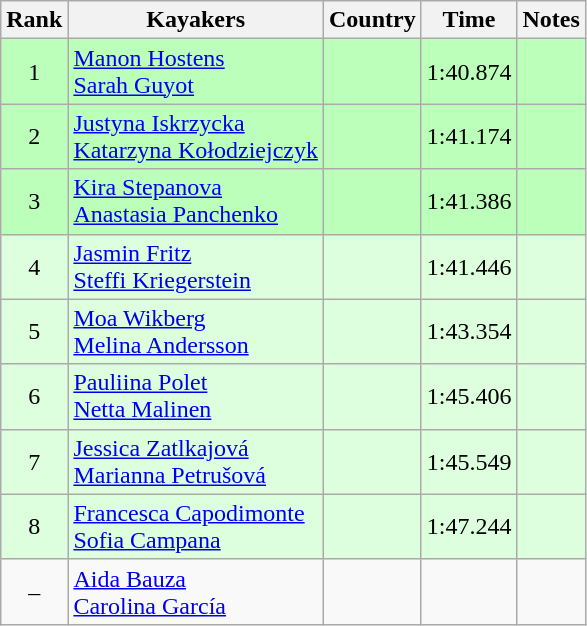<table class="wikitable" style="text-align:center">
<tr>
<th>Rank</th>
<th>Kayakers</th>
<th>Country</th>
<th>Time</th>
<th>Notes</th>
</tr>
<tr bgcolor=bbffbb>
<td>1</td>
<td align=left><a href='#'>Manon Hostens</a><br><a href='#'>Sarah Guyot</a></td>
<td align=left></td>
<td>1:40.874</td>
<td></td>
</tr>
<tr bgcolor=bbffbb>
<td>2</td>
<td align=left><a href='#'>Justyna Iskrzycka</a><br><a href='#'>Katarzyna Kołodziejczyk</a></td>
<td align=left></td>
<td>1:41.174</td>
<td></td>
</tr>
<tr bgcolor=bbffbb>
<td>3</td>
<td align=left><a href='#'>Kira Stepanova</a><br><a href='#'>Anastasia Panchenko</a></td>
<td align=left></td>
<td>1:41.386</td>
<td></td>
</tr>
<tr bgcolor=ddffdd>
<td>4</td>
<td align=left><a href='#'>Jasmin Fritz</a><br><a href='#'>Steffi Kriegerstein</a></td>
<td align=left></td>
<td>1:41.446</td>
<td></td>
</tr>
<tr bgcolor=ddffdd>
<td>5</td>
<td align=left><a href='#'>Moa Wikberg</a><br><a href='#'>Melina Andersson</a></td>
<td align=left></td>
<td>1:43.354</td>
<td></td>
</tr>
<tr bgcolor=ddffdd>
<td>6</td>
<td align=left><a href='#'>Pauliina Polet</a><br><a href='#'>Netta Malinen</a></td>
<td align=left></td>
<td>1:45.406</td>
<td></td>
</tr>
<tr bgcolor=ddffdd>
<td>7</td>
<td align=left><a href='#'>Jessica Zatlkajová</a><br><a href='#'>Marianna Petrušová</a></td>
<td align=left></td>
<td>1:45.549</td>
<td></td>
</tr>
<tr bgcolor=ddffdd>
<td>8</td>
<td align=left><a href='#'>Francesca Capodimonte</a><br><a href='#'>Sofia Campana</a></td>
<td align=left></td>
<td>1:47.244</td>
<td></td>
</tr>
<tr>
<td>–</td>
<td align=left><a href='#'>Aida Bauza</a><br><a href='#'>Carolina García</a></td>
<td align=left></td>
<td></td>
<td></td>
</tr>
</table>
